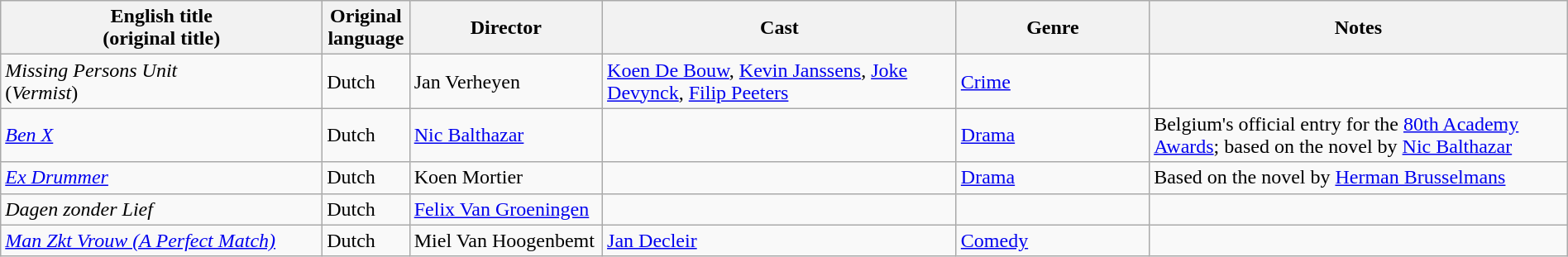<table class="wikitable" width= "100%">
<tr>
<th width=20%>English title <br> (original title)</th>
<th width=5%>Original language</th>
<th width=12%>Director</th>
<th width=22%>Cast</th>
<th width=12%>Genre</th>
<th width=26%>Notes</th>
</tr>
<tr>
<td><em>Missing Persons Unit</em><br>(<em>Vermist</em>)</td>
<td>Dutch</td>
<td>Jan Verheyen</td>
<td><a href='#'>Koen De Bouw</a>, <a href='#'>Kevin Janssens</a>, <a href='#'>Joke Devynck</a>, <a href='#'>Filip Peeters</a></td>
<td><a href='#'>Crime</a></td>
<td></td>
</tr>
<tr>
<td><em><a href='#'>Ben X</a></em></td>
<td>Dutch</td>
<td><a href='#'>Nic Balthazar</a></td>
<td></td>
<td><a href='#'>Drama</a></td>
<td>Belgium's official entry for the <a href='#'>80th Academy Awards</a>; based on the novel by <a href='#'>Nic Balthazar</a></td>
</tr>
<tr>
<td><em><a href='#'>Ex Drummer</a></em></td>
<td>Dutch</td>
<td>Koen Mortier</td>
<td></td>
<td><a href='#'>Drama</a></td>
<td>Based on the novel by <a href='#'>Herman Brusselmans</a></td>
</tr>
<tr>
<td><em>Dagen zonder Lief</em></td>
<td>Dutch</td>
<td><a href='#'>Felix Van Groeningen</a></td>
<td></td>
<td></td>
<td></td>
</tr>
<tr>
<td><em><a href='#'>Man Zkt Vrouw (A Perfect Match)</a></em></td>
<td>Dutch</td>
<td>Miel Van Hoogenbemt</td>
<td><a href='#'>Jan Decleir</a></td>
<td><a href='#'>Comedy</a></td>
<td></td>
</tr>
</table>
